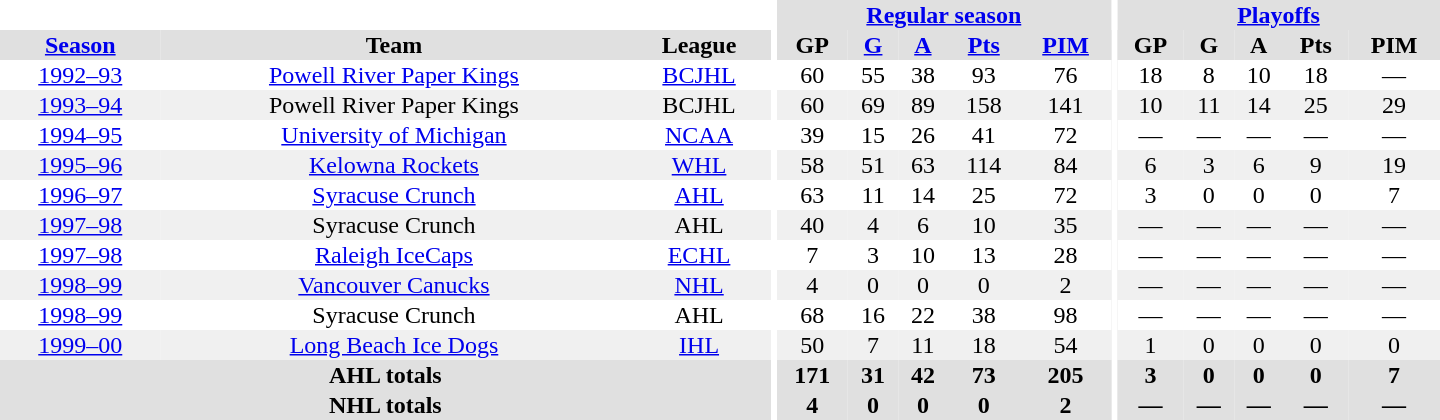<table border="0" cellpadding="1" cellspacing="0" style="text-align:center; width:60em">
<tr bgcolor="#e0e0e0">
<th colspan="3" bgcolor="#ffffff"></th>
<th rowspan="100" bgcolor="#ffffff"></th>
<th colspan="5"><a href='#'>Regular season</a></th>
<th rowspan="100" bgcolor="#ffffff"></th>
<th colspan="5"><a href='#'>Playoffs</a></th>
</tr>
<tr bgcolor="#e0e0e0">
<th><a href='#'>Season</a></th>
<th>Team</th>
<th>League</th>
<th>GP</th>
<th><a href='#'>G</a></th>
<th><a href='#'>A</a></th>
<th><a href='#'>Pts</a></th>
<th><a href='#'>PIM</a></th>
<th>GP</th>
<th>G</th>
<th>A</th>
<th>Pts</th>
<th>PIM</th>
</tr>
<tr>
<td><a href='#'>1992–93</a></td>
<td><a href='#'>Powell River Paper Kings</a></td>
<td><a href='#'>BCJHL</a></td>
<td>60</td>
<td>55</td>
<td>38</td>
<td>93</td>
<td>76</td>
<td>18</td>
<td>8</td>
<td>10</td>
<td>18</td>
<td>—</td>
</tr>
<tr bgcolor="#f0f0f0">
<td><a href='#'>1993–94</a></td>
<td>Powell River Paper Kings</td>
<td>BCJHL</td>
<td>60</td>
<td>69</td>
<td>89</td>
<td>158</td>
<td>141</td>
<td>10</td>
<td>11</td>
<td>14</td>
<td>25</td>
<td>29</td>
</tr>
<tr>
<td><a href='#'>1994–95</a></td>
<td><a href='#'>University of Michigan</a></td>
<td><a href='#'>NCAA</a></td>
<td>39</td>
<td>15</td>
<td>26</td>
<td>41</td>
<td>72</td>
<td>—</td>
<td>—</td>
<td>—</td>
<td>—</td>
<td>—</td>
</tr>
<tr bgcolor="#f0f0f0">
<td><a href='#'>1995–96</a></td>
<td><a href='#'>Kelowna Rockets</a></td>
<td><a href='#'>WHL</a></td>
<td>58</td>
<td>51</td>
<td>63</td>
<td>114</td>
<td>84</td>
<td>6</td>
<td>3</td>
<td>6</td>
<td>9</td>
<td>19</td>
</tr>
<tr>
<td><a href='#'>1996–97</a></td>
<td><a href='#'>Syracuse Crunch</a></td>
<td><a href='#'>AHL</a></td>
<td>63</td>
<td>11</td>
<td>14</td>
<td>25</td>
<td>72</td>
<td>3</td>
<td>0</td>
<td>0</td>
<td>0</td>
<td>7</td>
</tr>
<tr bgcolor="#f0f0f0">
<td><a href='#'>1997–98</a></td>
<td>Syracuse Crunch</td>
<td>AHL</td>
<td>40</td>
<td>4</td>
<td>6</td>
<td>10</td>
<td>35</td>
<td>—</td>
<td>—</td>
<td>—</td>
<td>—</td>
<td>—</td>
</tr>
<tr>
<td><a href='#'>1997–98</a></td>
<td><a href='#'>Raleigh IceCaps</a></td>
<td><a href='#'>ECHL</a></td>
<td>7</td>
<td>3</td>
<td>10</td>
<td>13</td>
<td>28</td>
<td>—</td>
<td>—</td>
<td>—</td>
<td>—</td>
<td>—</td>
</tr>
<tr bgcolor="#f0f0f0">
<td><a href='#'>1998–99</a></td>
<td><a href='#'>Vancouver Canucks</a></td>
<td><a href='#'>NHL</a></td>
<td>4</td>
<td>0</td>
<td>0</td>
<td>0</td>
<td>2</td>
<td>—</td>
<td>—</td>
<td>—</td>
<td>—</td>
<td>—</td>
</tr>
<tr>
<td><a href='#'>1998–99</a></td>
<td>Syracuse Crunch</td>
<td>AHL</td>
<td>68</td>
<td>16</td>
<td>22</td>
<td>38</td>
<td>98</td>
<td>—</td>
<td>—</td>
<td>—</td>
<td>—</td>
<td>—</td>
</tr>
<tr bgcolor="#f0f0f0">
<td><a href='#'>1999–00</a></td>
<td><a href='#'>Long Beach Ice Dogs</a></td>
<td><a href='#'>IHL</a></td>
<td>50</td>
<td>7</td>
<td>11</td>
<td>18</td>
<td>54</td>
<td>1</td>
<td>0</td>
<td>0</td>
<td>0</td>
<td>0</td>
</tr>
<tr bgcolor="#e0e0e0">
<th colspan="3">AHL totals</th>
<th>171</th>
<th>31</th>
<th>42</th>
<th>73</th>
<th>205</th>
<th>3</th>
<th>0</th>
<th>0</th>
<th>0</th>
<th>7</th>
</tr>
<tr bgcolor="#e0e0e0">
<th colspan="3">NHL totals</th>
<th>4</th>
<th>0</th>
<th>0</th>
<th>0</th>
<th>2</th>
<th>—</th>
<th>—</th>
<th>—</th>
<th>—</th>
<th>—</th>
</tr>
</table>
